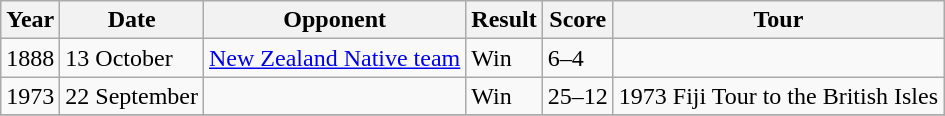<table class="wikitable">
<tr>
<th>Year</th>
<th>Date</th>
<th>Opponent</th>
<th>Result</th>
<th>Score</th>
<th>Tour</th>
</tr>
<tr>
<td>1888</td>
<td>13 October</td>
<td><a href='#'>New Zealand Native team</a></td>
<td>Win</td>
<td>6–4</td>
<td></td>
</tr>
<tr>
<td>1973</td>
<td>22 September</td>
<td></td>
<td>Win</td>
<td>25–12</td>
<td>1973 Fiji Tour to the British Isles</td>
</tr>
<tr>
</tr>
</table>
